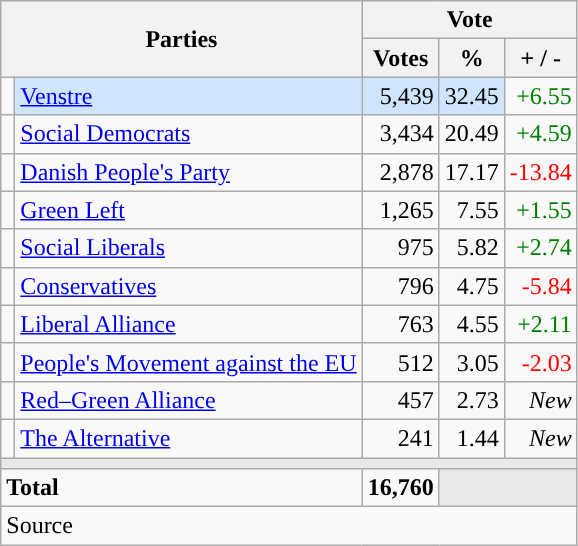<table class="wikitable" style="text-align:right;">
<tr>
<th style="text-align:centre;" rowspan="2" colspan="2" width="225">Parties</th>
<th colspan="3">Vote</th>
</tr>
<tr>
<th width="15">Votes</th>
<th width="15">%</th>
<th width="15">+ / -</th>
</tr>
<tr>
<td width="2" style="color:inherit;background:"></td>
<td bgcolor=#cfe5fe   align="left"><a href='#'>Venstre</a></td>
<td bgcolor=#cfe5fe>5,439</td>
<td bgcolor=#cfe5fe>32.45</td>
<td style=color:green;>+6.55</td>
</tr>
<tr>
<td width="2" style="color:inherit;background:"></td>
<td align="left"><a href='#'>Social Democrats</a></td>
<td>3,434</td>
<td>20.49</td>
<td style=color:green;>+4.59</td>
</tr>
<tr>
<td width="2" style="color:inherit;background:"></td>
<td align="left"><a href='#'>Danish People's Party</a></td>
<td>2,878</td>
<td>17.17</td>
<td style=color:red;>-13.84</td>
</tr>
<tr>
<td width="2" style="color:inherit;background:"></td>
<td align="left"><a href='#'>Green Left</a></td>
<td>1,265</td>
<td>7.55</td>
<td style=color:green;>+1.55</td>
</tr>
<tr>
<td width="2" style="color:inherit;background:"></td>
<td align="left"><a href='#'>Social Liberals</a></td>
<td>975</td>
<td>5.82</td>
<td style=color:green;>+2.74</td>
</tr>
<tr>
<td width="2" style="color:inherit;background:"></td>
<td align="left"><a href='#'>Conservatives</a></td>
<td>796</td>
<td>4.75</td>
<td style=color:red;>-5.84</td>
</tr>
<tr>
<td width="2" style="color:inherit;background:"></td>
<td align="left"><a href='#'>Liberal Alliance</a></td>
<td>763</td>
<td>4.55</td>
<td style=color:green;>+2.11</td>
</tr>
<tr>
<td width="2" style="color:inherit;background:"></td>
<td align="left"><a href='#'>People's Movement against the EU</a></td>
<td>512</td>
<td>3.05</td>
<td style=color:red;>-2.03</td>
</tr>
<tr>
<td width="2" style="color:inherit;background:"></td>
<td align="left"><a href='#'>Red–Green Alliance</a></td>
<td>457</td>
<td>2.73</td>
<td><em>New</em></td>
</tr>
<tr>
<td width="2" style="color:inherit;background:"></td>
<td align="left"><a href='#'>The Alternative</a></td>
<td>241</td>
<td>1.44</td>
<td><em>New</em></td>
</tr>
<tr>
<td colspan="7" bgcolor="#E9E9E9"></td>
</tr>
<tr>
<td align="left" colspan="2"><strong>Total</strong></td>
<td><strong>16,760</strong></td>
<td bgcolor="#E9E9E9" colspan="2"></td>
</tr>
<tr>
<td align="left" colspan="6">Source</td>
</tr>
</table>
